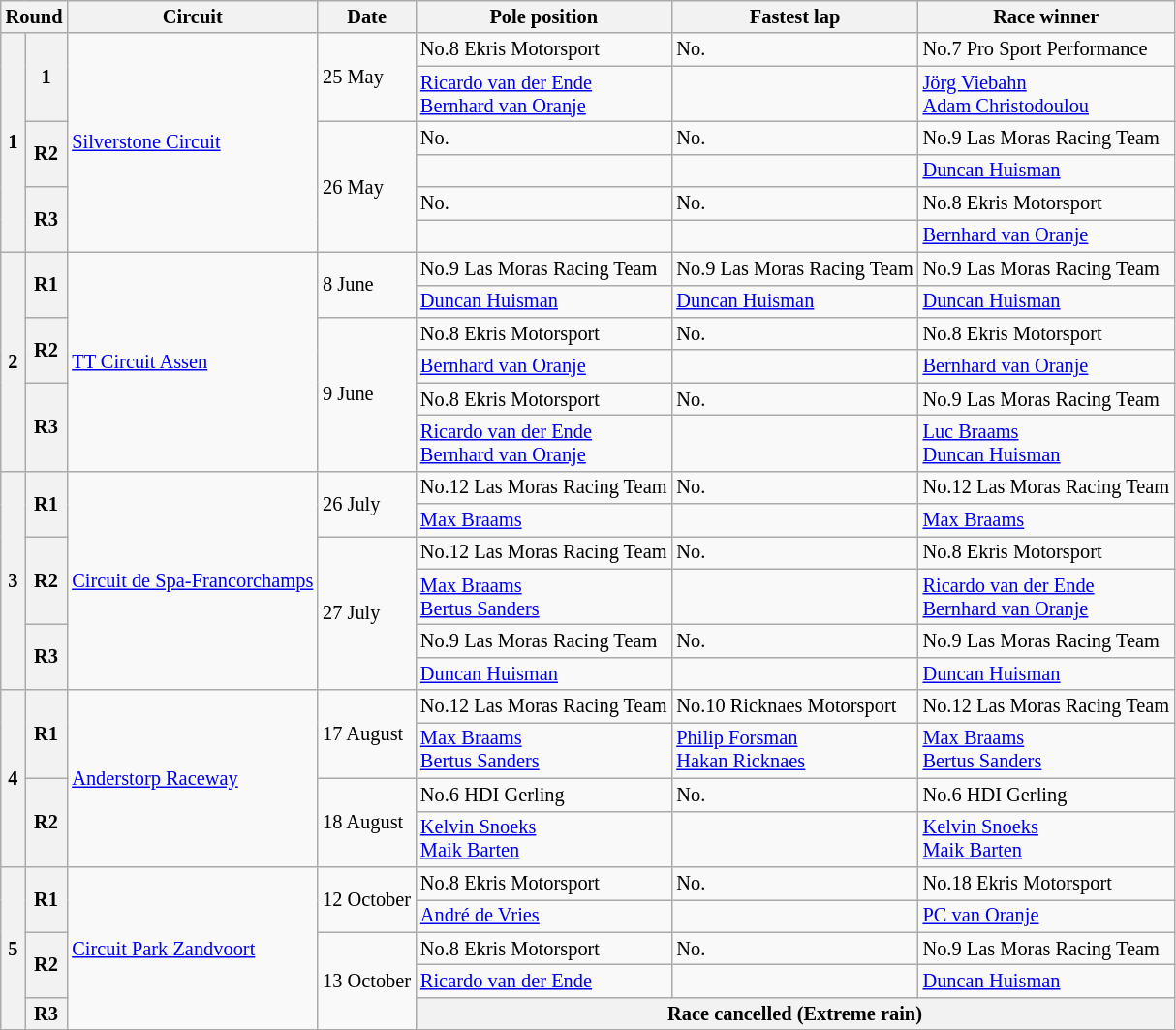<table class="wikitable"  style="font-size: 85%;">
<tr>
<th colspan=2>Round</th>
<th>Circuit</th>
<th>Date</th>
<th>Pole position</th>
<th>Fastest lap</th>
<th>Race winner</th>
</tr>
<tr>
<th rowspan=6>1</th>
<th rowspan=2>1</th>
<td rowspan=6> <a href='#'>Silverstone Circuit</a></td>
<td rowspan=2>25 May</td>
<td>No.8 Ekris Motorsport</td>
<td>No.</td>
<td>No.7 Pro Sport Performance</td>
</tr>
<tr>
<td> <a href='#'>Ricardo van der Ende</a><br> <a href='#'>Bernhard van Oranje</a></td>
<td> <br></td>
<td> <a href='#'>Jörg Viebahn</a><br> <a href='#'>Adam Christodoulou</a></td>
</tr>
<tr>
<th rowspan=2>R2</th>
<td rowspan=4>26 May</td>
<td>No.</td>
<td>No.</td>
<td>No.9 Las Moras Racing Team</td>
</tr>
<tr>
<td></td>
<td></td>
<td> <a href='#'>Duncan Huisman</a></td>
</tr>
<tr>
<th rowspan=2>R3</th>
<td>No.</td>
<td>No.</td>
<td>No.8 Ekris Motorsport</td>
</tr>
<tr>
<td></td>
<td></td>
<td> <a href='#'>Bernhard van Oranje</a></td>
</tr>
<tr>
<th rowspan=6>2</th>
<th rowspan=2>R1</th>
<td rowspan=6> <a href='#'>TT Circuit Assen</a></td>
<td rowspan=2>8 June</td>
<td>No.9 Las Moras Racing Team</td>
<td>No.9 Las Moras Racing Team</td>
<td>No.9 Las Moras Racing Team</td>
</tr>
<tr>
<td> <a href='#'>Duncan Huisman</a></td>
<td> <a href='#'>Duncan Huisman</a></td>
<td> <a href='#'>Duncan Huisman</a></td>
</tr>
<tr>
<th rowspan=2>R2</th>
<td rowspan=4>9 June</td>
<td>No.8 Ekris Motorsport</td>
<td>No.</td>
<td>No.8 Ekris Motorsport</td>
</tr>
<tr>
<td> <a href='#'>Bernhard van Oranje</a></td>
<td></td>
<td> <a href='#'>Bernhard van Oranje</a></td>
</tr>
<tr>
<th rowspan=2>R3</th>
<td>No.8 Ekris Motorsport</td>
<td>No.</td>
<td>No.9 Las Moras Racing Team</td>
</tr>
<tr>
<td> <a href='#'>Ricardo van der Ende</a><br> <a href='#'>Bernhard van Oranje</a></td>
<td> <br></td>
<td> <a href='#'>Luc Braams</a><br> <a href='#'>Duncan Huisman</a></td>
</tr>
<tr>
<th rowspan=6>3</th>
<th rowspan=2>R1</th>
<td rowspan=6> <a href='#'>Circuit de Spa-Francorchamps</a></td>
<td rowspan=2>26 July</td>
<td>No.12 Las Moras Racing Team</td>
<td>No.</td>
<td>No.12 Las Moras Racing Team</td>
</tr>
<tr>
<td> <a href='#'>Max Braams</a></td>
<td></td>
<td> <a href='#'>Max Braams</a></td>
</tr>
<tr>
<th rowspan=2>R2</th>
<td rowspan=4>27 July</td>
<td>No.12 Las Moras Racing Team</td>
<td>No.</td>
<td>No.8 Ekris Motorsport</td>
</tr>
<tr>
<td> <a href='#'>Max Braams</a><br> <a href='#'>Bertus Sanders</a></td>
<td> <br></td>
<td> <a href='#'>Ricardo van der Ende</a><br> <a href='#'>Bernhard van Oranje</a></td>
</tr>
<tr>
<th rowspan=2>R3</th>
<td>No.9 Las Moras Racing Team</td>
<td>No.</td>
<td>No.9 Las Moras Racing Team</td>
</tr>
<tr>
<td> <a href='#'>Duncan Huisman</a></td>
<td></td>
<td> <a href='#'>Duncan Huisman</a></td>
</tr>
<tr>
<th rowspan=4>4</th>
<th rowspan=2>R1</th>
<td rowspan=4> <a href='#'>Anderstorp Raceway</a></td>
<td rowspan=2>17 August</td>
<td>No.12 Las Moras Racing Team</td>
<td>No.10 Ricknaes Motorsport</td>
<td>No.12 Las Moras Racing Team</td>
</tr>
<tr>
<td> <a href='#'>Max Braams</a><br> <a href='#'>Bertus Sanders</a></td>
<td> <a href='#'>Philip Forsman</a><br> <a href='#'>Hakan Ricknaes</a></td>
<td> <a href='#'>Max Braams</a><br> <a href='#'>Bertus Sanders</a></td>
</tr>
<tr>
<th rowspan=2>R2</th>
<td rowspan=2>18 August</td>
<td>No.6 HDI Gerling</td>
<td>No.</td>
<td>No.6 HDI Gerling</td>
</tr>
<tr>
<td> <a href='#'>Kelvin Snoeks</a><br> <a href='#'>Maik Barten</a></td>
<td> <br></td>
<td> <a href='#'>Kelvin Snoeks</a><br> <a href='#'>Maik Barten</a></td>
</tr>
<tr>
<th rowspan=5>5</th>
<th rowspan=2>R1</th>
<td rowspan=5> <a href='#'>Circuit Park Zandvoort</a></td>
<td rowspan=2>12 October</td>
<td>No.8 Ekris Motorsport</td>
<td>No.</td>
<td>No.18 Ekris Motorsport</td>
</tr>
<tr>
<td> <a href='#'>André de Vries</a></td>
<td></td>
<td> <a href='#'>PC van Oranje</a></td>
</tr>
<tr>
<th rowspan=2>R2</th>
<td rowspan=3>13 October</td>
<td>No.8 Ekris Motorsport</td>
<td>No.</td>
<td>No.9 Las Moras Racing Team</td>
</tr>
<tr>
<td> <a href='#'>Ricardo van der Ende</a></td>
<td></td>
<td> <a href='#'>Duncan Huisman</a></td>
</tr>
<tr>
<th>R3</th>
<th colspan=3>Race cancelled (Extreme rain)</th>
</tr>
</table>
